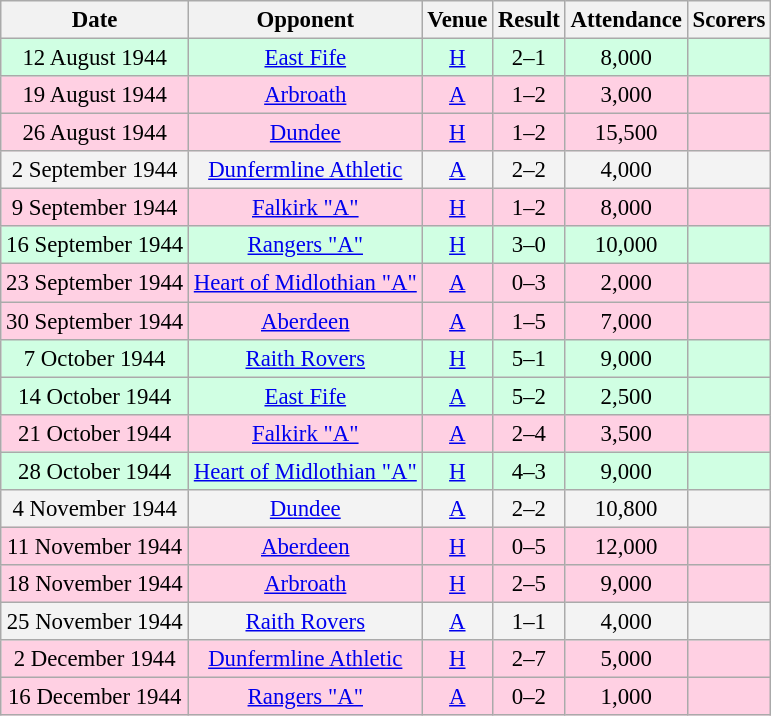<table class="wikitable sortable" style="font-size:95%; text-align:center">
<tr>
<th>Date</th>
<th>Opponent</th>
<th>Venue</th>
<th>Result</th>
<th>Attendance</th>
<th>Scorers</th>
</tr>
<tr bgcolor = "#d0ffe3">
<td>12 August 1944</td>
<td><a href='#'>East Fife</a></td>
<td><a href='#'>H</a></td>
<td>2–1</td>
<td>8,000</td>
<td></td>
</tr>
<tr bgcolor = "#ffd0e3">
<td>19 August 1944</td>
<td><a href='#'>Arbroath</a></td>
<td><a href='#'>A</a></td>
<td>1–2</td>
<td>3,000</td>
<td></td>
</tr>
<tr bgcolor = "#ffd0e3">
<td>26 August 1944</td>
<td><a href='#'>Dundee</a></td>
<td><a href='#'>H</a></td>
<td>1–2</td>
<td>15,500</td>
<td></td>
</tr>
<tr bgcolor = "#f3f3f3">
<td>2 September 1944</td>
<td><a href='#'>Dunfermline Athletic</a></td>
<td><a href='#'>A</a></td>
<td>2–2</td>
<td>4,000</td>
<td></td>
</tr>
<tr bgcolor = "#ffd0e3">
<td>9 September 1944</td>
<td><a href='#'>Falkirk "A"</a></td>
<td><a href='#'>H</a></td>
<td>1–2</td>
<td>8,000</td>
<td></td>
</tr>
<tr bgcolor = "#d0ffe3">
<td>16 September 1944</td>
<td><a href='#'>Rangers "A"</a></td>
<td><a href='#'>H</a></td>
<td>3–0</td>
<td>10,000</td>
<td></td>
</tr>
<tr bgcolor = "#ffd0e3">
<td>23 September 1944</td>
<td><a href='#'>Heart of Midlothian "A"</a></td>
<td><a href='#'>A</a></td>
<td>0–3</td>
<td>2,000</td>
<td></td>
</tr>
<tr bgcolor = "#ffd0e3">
<td>30 September 1944</td>
<td><a href='#'>Aberdeen</a></td>
<td><a href='#'>A</a></td>
<td>1–5</td>
<td>7,000</td>
<td></td>
</tr>
<tr bgcolor = "#d0ffe3">
<td>7 October 1944</td>
<td><a href='#'>Raith Rovers</a></td>
<td><a href='#'>H</a></td>
<td>5–1</td>
<td>9,000</td>
<td></td>
</tr>
<tr bgcolor = "#d0ffe3">
<td>14 October 1944</td>
<td><a href='#'>East Fife</a></td>
<td><a href='#'>A</a></td>
<td>5–2</td>
<td>2,500</td>
<td></td>
</tr>
<tr bgcolor = "#ffd0e3">
<td>21 October 1944</td>
<td><a href='#'>Falkirk "A"</a></td>
<td><a href='#'>A</a></td>
<td>2–4</td>
<td>3,500</td>
<td></td>
</tr>
<tr bgcolor = "#d0ffe3">
<td>28 October 1944</td>
<td><a href='#'>Heart of Midlothian "A"</a></td>
<td><a href='#'>H</a></td>
<td>4–3</td>
<td>9,000</td>
<td></td>
</tr>
<tr bgcolor = "#f3f3f3">
<td>4 November 1944</td>
<td><a href='#'>Dundee</a></td>
<td><a href='#'>A</a></td>
<td>2–2</td>
<td>10,800</td>
<td></td>
</tr>
<tr bgcolor = "#ffd0e3">
<td>11 November 1944</td>
<td><a href='#'>Aberdeen</a></td>
<td><a href='#'>H</a></td>
<td>0–5</td>
<td>12,000</td>
<td></td>
</tr>
<tr bgcolor = "#ffd0e3">
<td>18 November 1944</td>
<td><a href='#'>Arbroath</a></td>
<td><a href='#'>H</a></td>
<td>2–5</td>
<td>9,000</td>
<td></td>
</tr>
<tr bgcolor = "#f3f3f3">
<td>25 November 1944</td>
<td><a href='#'>Raith Rovers</a></td>
<td><a href='#'>A</a></td>
<td>1–1</td>
<td>4,000</td>
<td></td>
</tr>
<tr bgcolor = "#ffd0e3">
<td>2 December 1944</td>
<td><a href='#'>Dunfermline Athletic</a></td>
<td><a href='#'>H</a></td>
<td>2–7</td>
<td>5,000</td>
<td></td>
</tr>
<tr bgcolor = "#ffd0e3">
<td>16 December 1944</td>
<td><a href='#'>Rangers "A"</a></td>
<td><a href='#'>A</a></td>
<td>0–2</td>
<td>1,000</td>
<td></td>
</tr>
</table>
